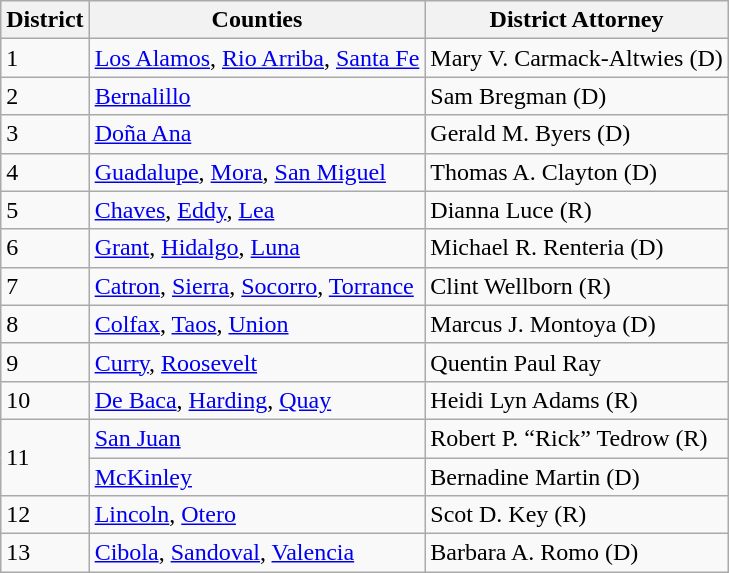<table class="wikitable">
<tr>
<th>District</th>
<th>Counties</th>
<th>District Attorney</th>
</tr>
<tr>
<td>1</td>
<td><a href='#'>Los Alamos</a>, <a href='#'>Rio Arriba</a>, <a href='#'>Santa Fe</a></td>
<td>Mary V. Carmack-Altwies (D)</td>
</tr>
<tr>
<td>2</td>
<td><a href='#'>Bernalillo</a></td>
<td>Sam Bregman (D)</td>
</tr>
<tr>
<td>3</td>
<td><a href='#'>Doña Ana</a></td>
<td>Gerald M. Byers (D)</td>
</tr>
<tr>
<td>4</td>
<td><a href='#'>Guadalupe</a>, <a href='#'>Mora</a>, <a href='#'>San Miguel</a></td>
<td>Thomas A. Clayton (D)</td>
</tr>
<tr>
<td>5</td>
<td><a href='#'>Chaves</a>, <a href='#'>Eddy</a>, <a href='#'>Lea</a></td>
<td>Dianna Luce (R)</td>
</tr>
<tr>
<td>6</td>
<td><a href='#'>Grant</a>, <a href='#'>Hidalgo</a>, <a href='#'>Luna</a></td>
<td>Michael R. Renteria (D)</td>
</tr>
<tr>
<td>7</td>
<td><a href='#'>Catron</a>, <a href='#'>Sierra</a>, <a href='#'>Socorro</a>, <a href='#'>Torrance</a></td>
<td>Clint Wellborn (R)</td>
</tr>
<tr>
<td>8</td>
<td><a href='#'>Colfax</a>, <a href='#'>Taos</a>, <a href='#'>Union</a></td>
<td>Marcus J. Montoya (D)</td>
</tr>
<tr>
<td>9</td>
<td><a href='#'>Curry</a>, <a href='#'>Roosevelt</a></td>
<td>Quentin Paul Ray</td>
</tr>
<tr>
<td>10</td>
<td><a href='#'>De Baca</a>, <a href='#'>Harding</a>, <a href='#'>Quay</a></td>
<td>Heidi Lyn Adams (R)</td>
</tr>
<tr>
<td rowspan="2">11</td>
<td><a href='#'>San Juan</a></td>
<td>Robert P. “Rick” Tedrow (R)</td>
</tr>
<tr>
<td><a href='#'>McKinley</a></td>
<td>Bernadine Martin (D)</td>
</tr>
<tr>
<td>12</td>
<td><a href='#'>Lincoln</a>, <a href='#'>Otero</a></td>
<td>Scot D. Key (R)</td>
</tr>
<tr>
<td>13</td>
<td><a href='#'>Cibola</a>, <a href='#'>Sandoval</a>, <a href='#'>Valencia</a></td>
<td>Barbara A. Romo (D)</td>
</tr>
</table>
